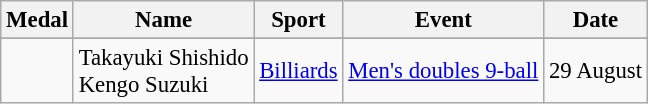<table class="wikitable sortable" style="font-size: 95%;">
<tr>
<th>Medal</th>
<th>Name</th>
<th>Sport</th>
<th>Event</th>
<th>Date</th>
</tr>
<tr Sports>
</tr>
<tr>
<td></td>
<td>Takayuki Shishido<br>Kengo Suzuki</td>
<td><a href='#'>Billiards</a></td>
<td><a href='#'>Men's doubles 9-ball</a></td>
<td>29 August</td>
</tr>
</table>
